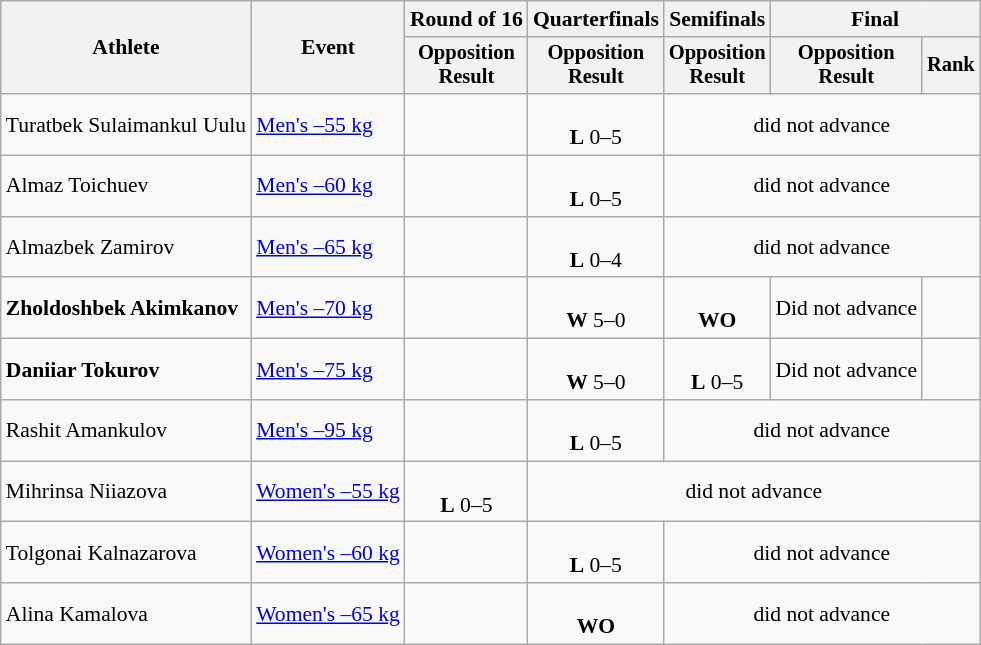<table class=wikitable style=font-size:90%;text-align:center>
<tr>
<th rowspan=2>Athlete</th>
<th rowspan=2>Event</th>
<th>Round of 16</th>
<th>Quarterfinals</th>
<th>Semifinals</th>
<th colspan=2>Final</th>
</tr>
<tr style="font-size:95%">
<th>Opposition<br>Result</th>
<th>Opposition<br>Result</th>
<th>Opposition<br>Result</th>
<th>Opposition<br>Result</th>
<th>Rank</th>
</tr>
<tr>
<td align=left>Turatbek Sulaimankul Uulu</td>
<td align=left><a href='#'>Men's –55 kg</a></td>
<td></td>
<td> <br><strong>L</strong> 0–5</td>
<td colspan=4>did not advance</td>
</tr>
<tr>
<td align=left>Almaz Toichuev</td>
<td align=left><a href='#'>Men's –60 kg</a></td>
<td></td>
<td> <br><strong>L</strong> 0–5</td>
<td colspan=3>did not advance</td>
</tr>
<tr>
<td align=left>Almazbek Zamirov</td>
<td align=left><a href='#'>Men's –65 kg</a></td>
<td></td>
<td> <br><strong>L</strong> 0–4</td>
<td colspan=3>did not advance</td>
</tr>
<tr>
<td align=left><strong>Zholdoshbek Akimkanov</strong></td>
<td align=left><a href='#'>Men's –70 kg</a></td>
<td></td>
<td> <br><strong>W</strong> 5–0</td>
<td> <br><strong>WO</strong></td>
<td>Did not advance</td>
<td></td>
</tr>
<tr>
<td align=left><strong>Daniiar Tokurov</strong></td>
<td align=left><a href='#'>Men's –75 kg</a></td>
<td></td>
<td> <br><strong>W</strong> 5–0</td>
<td> <br><strong>L</strong> 0–5</td>
<td>Did not advance</td>
<td></td>
</tr>
<tr>
<td align=left>Rashit Amankulov</td>
<td align=left><a href='#'>Men's –95 kg</a></td>
<td></td>
<td> <br><strong>L</strong> 0–5</td>
<td colspan=3>did not advance</td>
</tr>
<tr>
<td align=left>Mihrinsa Niiazova</td>
<td align=left><a href='#'>Women's –55 kg</a></td>
<td> <br><strong>L</strong> 0–5</td>
<td colspan=4>did not advance</td>
</tr>
<tr>
<td align=left>Tolgonai Kalnazarova</td>
<td align=left><a href='#'>Women's –60 kg</a></td>
<td></td>
<td> <br><strong>L</strong> 0–5</td>
<td colspan=3>did not advance</td>
</tr>
<tr>
<td align=left>Alina Kamalova</td>
<td align=left><a href='#'>Women's –65 kg</a></td>
<td></td>
<td> <br><strong>WO</strong></td>
<td colspan=3>did not advance</td>
</tr>
</table>
